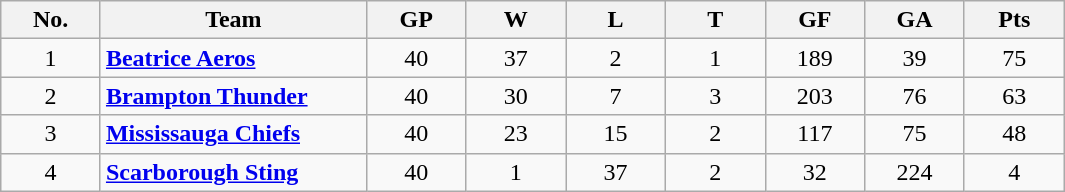<table class="wikitable sortable">
<tr>
<th bgcolor="#DDDDFF" width="7.5%" title="Division rank">No.</th>
<th bgcolor="#DDDDFF" width="20%">Team</th>
<th bgcolor="#DDDDFF" width="7.5%" title="Games played" class="unsortable">GP</th>
<th bgcolor="#DDDDFF" width="7.5%" title="Wins">W</th>
<th bgcolor="#DDDDFF" width="7.5%" title="Losses">L</th>
<th bgcolor="#DDDDFF" width="7.5%" title="Ties">T</th>
<th bgcolor="#DDDDFF" width="7.5%" title="Goals for">GF</th>
<th bgcolor="#DDDDFF" width="7.5%" title="Goals against">GA</th>
<th bgcolor="#DDDDFF" width="7.5%" title="Points">Pts</th>
</tr>
<tr align=center>
<td>1</td>
<td align=left><strong><a href='#'>Beatrice Aeros</a></strong></td>
<td>40</td>
<td>37</td>
<td>2</td>
<td>1</td>
<td>189</td>
<td>39</td>
<td>75</td>
</tr>
<tr align=center>
<td>2</td>
<td align=left><strong><a href='#'>Brampton Thunder</a></strong></td>
<td>40</td>
<td>30</td>
<td>7</td>
<td>3</td>
<td>203</td>
<td>76</td>
<td>63</td>
</tr>
<tr align=center>
<td>3</td>
<td align=left><strong><a href='#'>Mississauga Chiefs</a></strong></td>
<td>40</td>
<td>23</td>
<td>15</td>
<td>2</td>
<td>117</td>
<td>75</td>
<td>48</td>
</tr>
<tr align=center>
<td>4</td>
<td align=left><strong><a href='#'>Scarborough Sting</a></strong></td>
<td>40</td>
<td>1</td>
<td>37</td>
<td>2</td>
<td>32</td>
<td>224</td>
<td>4</td>
</tr>
</table>
